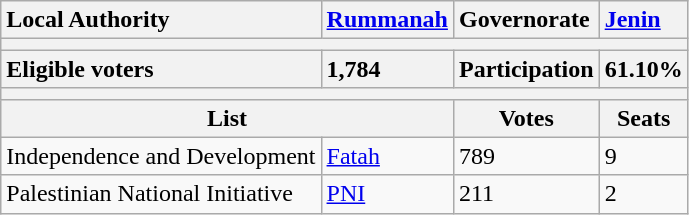<table class="wikitable">
<tr>
<th style="text-align:left;">Local Authority</th>
<th style="text-align:left;"><a href='#'>Rummanah</a></th>
<th style="text-align:left;">Governorate</th>
<th style="text-align:left;"><a href='#'>Jenin</a></th>
</tr>
<tr>
<th colspan=4></th>
</tr>
<tr>
<th style="text-align:left;">Eligible voters</th>
<th style="text-align:left;">1,784</th>
<th style="text-align:left;">Participation</th>
<th style="text-align:left;">61.10%</th>
</tr>
<tr>
<th colspan=4></th>
</tr>
<tr>
<th colspan=2>List</th>
<th>Votes</th>
<th>Seats</th>
</tr>
<tr>
<td>Independence and Development</td>
<td><a href='#'>Fatah</a></td>
<td>789</td>
<td>9</td>
</tr>
<tr>
<td>Palestinian National Initiative</td>
<td><a href='#'>PNI</a></td>
<td>211</td>
<td>2</td>
</tr>
</table>
